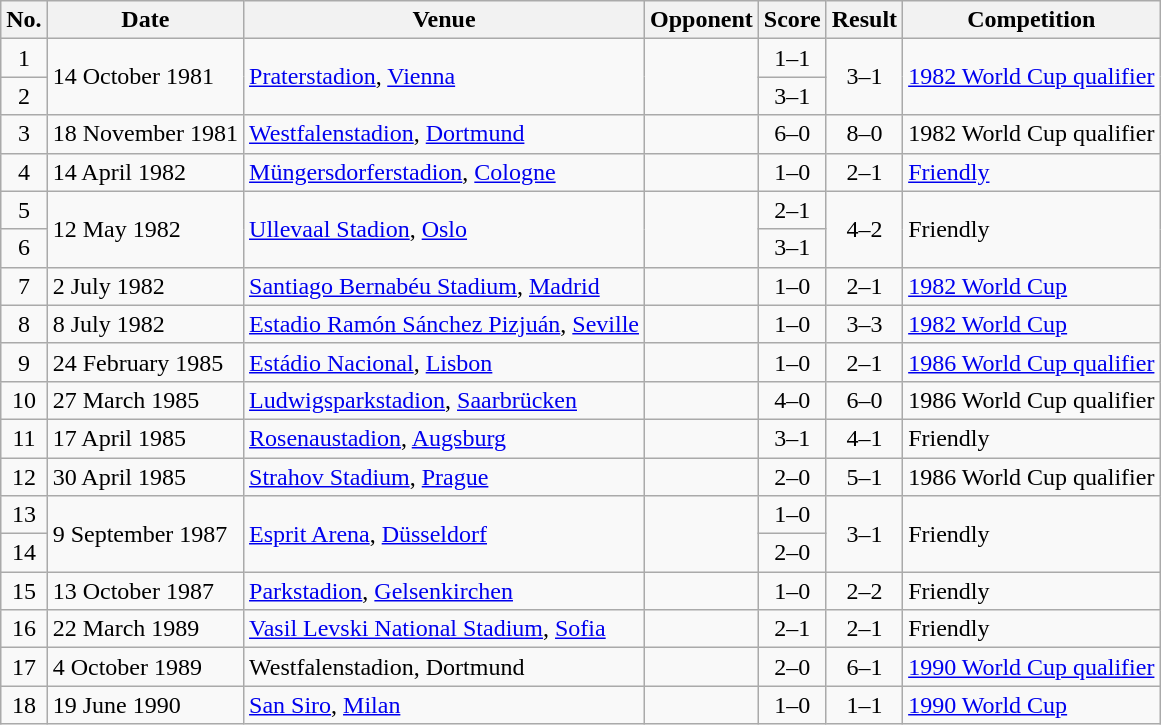<table class="wikitable sortable">
<tr>
<th scope="col">No.</th>
<th scope="col">Date</th>
<th scope="col">Venue</th>
<th scope="col">Opponent</th>
<th scope="col">Score</th>
<th scope="col">Result</th>
<th scope="col">Competition</th>
</tr>
<tr>
<td align="center">1</td>
<td rowspan="2">14 October 1981</td>
<td rowspan="2"><a href='#'>Praterstadion</a>, <a href='#'>Vienna</a></td>
<td rowspan="2"></td>
<td align="center">1–1</td>
<td rowspan="2" align="center">3–1</td>
<td rowspan="2"><a href='#'>1982 World Cup qualifier</a></td>
</tr>
<tr>
<td align="center">2</td>
<td align="center">3–1</td>
</tr>
<tr>
<td align="center">3</td>
<td>18 November 1981</td>
<td><a href='#'>Westfalenstadion</a>, <a href='#'>Dortmund</a></td>
<td></td>
<td align="center">6–0</td>
<td align="center">8–0</td>
<td>1982 World Cup qualifier</td>
</tr>
<tr>
<td align="center">4</td>
<td>14 April 1982</td>
<td><a href='#'>Müngersdorferstadion</a>, <a href='#'>Cologne</a></td>
<td></td>
<td align="center">1–0</td>
<td align="center">2–1</td>
<td><a href='#'>Friendly</a></td>
</tr>
<tr>
<td align="center">5</td>
<td rowspan="2">12 May 1982</td>
<td rowspan="2"><a href='#'>Ullevaal Stadion</a>, <a href='#'>Oslo</a></td>
<td rowspan="2"></td>
<td align="center">2–1</td>
<td rowspan="2" align="center">4–2</td>
<td rowspan="2">Friendly</td>
</tr>
<tr>
<td align="center">6</td>
<td align="center">3–1</td>
</tr>
<tr>
<td align="center">7</td>
<td>2 July 1982</td>
<td><a href='#'>Santiago Bernabéu Stadium</a>, <a href='#'>Madrid</a></td>
<td></td>
<td align="center">1–0</td>
<td align="center">2–1</td>
<td><a href='#'>1982 World Cup</a></td>
</tr>
<tr>
<td align="center">8</td>
<td>8 July 1982</td>
<td><a href='#'>Estadio Ramón Sánchez Pizjuán</a>, <a href='#'>Seville</a></td>
<td></td>
<td align="center">1–0</td>
<td align="center">3–3</td>
<td><a href='#'>1982 World Cup</a></td>
</tr>
<tr>
<td align="center">9</td>
<td>24 February 1985</td>
<td><a href='#'>Estádio Nacional</a>, <a href='#'>Lisbon</a></td>
<td></td>
<td align="center">1–0</td>
<td align="center">2–1</td>
<td><a href='#'>1986 World Cup qualifier</a></td>
</tr>
<tr>
<td align="center">10</td>
<td>27 March 1985</td>
<td><a href='#'>Ludwigsparkstadion</a>, <a href='#'>Saarbrücken</a></td>
<td></td>
<td align="center">4–0</td>
<td align="center">6–0</td>
<td>1986 World Cup qualifier</td>
</tr>
<tr>
<td align="center">11</td>
<td>17 April 1985</td>
<td><a href='#'>Rosenaustadion</a>, <a href='#'>Augsburg</a></td>
<td></td>
<td align="center">3–1</td>
<td align="center">4–1</td>
<td>Friendly</td>
</tr>
<tr>
<td align="center">12</td>
<td>30 April 1985</td>
<td><a href='#'>Strahov Stadium</a>, <a href='#'>Prague</a></td>
<td></td>
<td align="center">2–0</td>
<td align="center">5–1</td>
<td>1986 World Cup qualifier</td>
</tr>
<tr>
<td align="center">13</td>
<td rowspan="2">9 September 1987</td>
<td rowspan="2"><a href='#'>Esprit Arena</a>, <a href='#'>Düsseldorf</a></td>
<td rowspan="2"></td>
<td align="center">1–0</td>
<td rowspan="2" align="center">3–1</td>
<td rowspan="2">Friendly</td>
</tr>
<tr>
<td align="center">14</td>
<td align="center">2–0</td>
</tr>
<tr>
<td align="center">15</td>
<td>13 October 1987</td>
<td><a href='#'>Parkstadion</a>, <a href='#'>Gelsenkirchen</a></td>
<td></td>
<td align="center">1–0</td>
<td align="center">2–2</td>
<td>Friendly</td>
</tr>
<tr>
<td align="center">16</td>
<td>22 March 1989</td>
<td><a href='#'>Vasil Levski National Stadium</a>, <a href='#'>Sofia</a></td>
<td></td>
<td align="center">2–1</td>
<td align="center">2–1</td>
<td>Friendly</td>
</tr>
<tr>
<td align="center">17</td>
<td>4 October 1989</td>
<td>Westfalenstadion, Dortmund</td>
<td></td>
<td align="center">2–0</td>
<td align="center">6–1</td>
<td><a href='#'>1990 World Cup qualifier</a></td>
</tr>
<tr>
<td align="center">18</td>
<td>19 June 1990</td>
<td><a href='#'>San Siro</a>, <a href='#'>Milan</a></td>
<td></td>
<td align="center">1–0</td>
<td align="center">1–1</td>
<td><a href='#'>1990 World Cup</a></td>
</tr>
</table>
